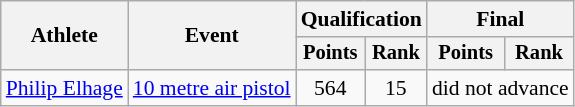<table class="wikitable" style="font-size:90%">
<tr>
<th rowspan=2>Athlete</th>
<th rowspan=2>Event</th>
<th colspan=2>Qualification</th>
<th colspan=2>Final</th>
</tr>
<tr style="font-size:95%">
<th>Points</th>
<th>Rank</th>
<th>Points</th>
<th>Rank</th>
</tr>
<tr align=center>
<td align=left><a href='#'>Philip Elhage</a></td>
<td align=left><a href='#'>10 metre air pistol</a></td>
<td>564</td>
<td>15</td>
<td colspan=2>did not advance</td>
</tr>
</table>
